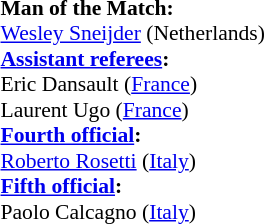<table width=50% style="font-size: 90%">
<tr>
<td><br><strong>Man of the Match:</strong>
<br><a href='#'>Wesley Sneijder</a> (Netherlands)<br><strong><a href='#'>Assistant referees</a>:</strong>
<br>Eric Dansault (<a href='#'>France</a>)
<br>Laurent Ugo (<a href='#'>France</a>)
<br><strong><a href='#'>Fourth official</a>:</strong>
<br><a href='#'>Roberto Rosetti</a> (<a href='#'>Italy</a>)
<br><strong><a href='#'>Fifth official</a>:</strong>
<br>Paolo Calcagno (<a href='#'>Italy</a>)</td>
</tr>
</table>
